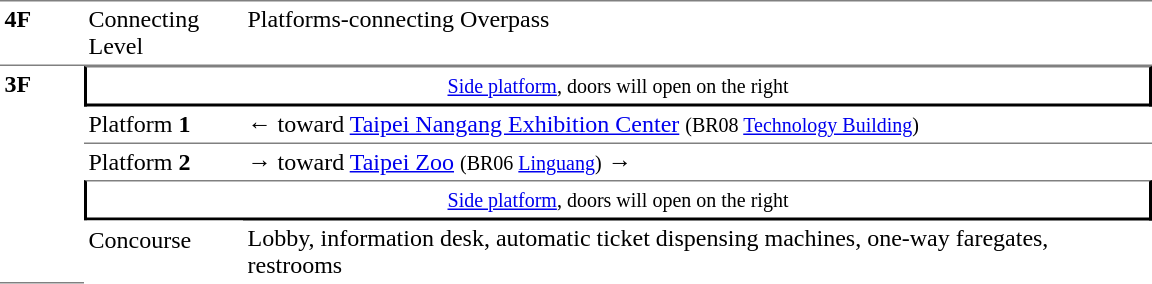<table table border=0 cellspacing=0 cellpadding=3>
<tr>
<td style="border-bottom:solid 1px gray;border-top:solid 1px gray;" width=50 valign=top><strong>4F</strong></td>
<td style="border-top:solid 1px gray;border-bottom:solid 1px gray;" width=100 valign=top>Connecting Level</td>
<td style="border-top:solid 1px gray;border-bottom:solid 1px gray;" width=600 valign=top>Platforms-connecting Overpass</td>
</tr>
<tr>
<td style="border-bottom:solid 1px gray;" width=50 rowspan=10 valign=top><strong>3F</strong></td>
</tr>
<tr>
<td style="border-right:solid 2px black;border-left:solid 2px black;border-bottom:solid 2px black;border-top:solid 1px gray;text-align:center;" colspan=2><small><a href='#'>Side platform</a>, doors will open on the right</small></td>
</tr>
<tr>
<td style="border-bottom:solid 1px gray;" width=100>Platform <span><strong>1</strong></span></td>
<td style="border-bottom:solid 1px gray;" width=600>← toward <a href='#'>Taipei Nangang Exhibition Center</a> <small>(BR08 <a href='#'>Technology Building</a>)</small></td>
</tr>
<tr>
<td>Platform <span><strong>2</strong></span></td>
<td><span>→</span> toward <a href='#'>Taipei Zoo</a> <small>(BR06 <a href='#'>Linguang</a>)</small> →</td>
</tr>
<tr>
<td style="border-right:solid 2px black;border-left:solid 2px black;border-bottom:solid 2px black;border-top:solid 1px gray;text-align:center;" colspan=2><small><a href='#'>Side platform</a>, doors will open on the right</small></td>
</tr>
<tr>
<td style="border-top:solid 1px white;" rowspan=2 valign=top>Concourse</td>
</tr>
<tr>
<td>Lobby, information desk, automatic ticket dispensing machines, one-way faregates, restrooms</td>
</tr>
<tr>
</tr>
</table>
